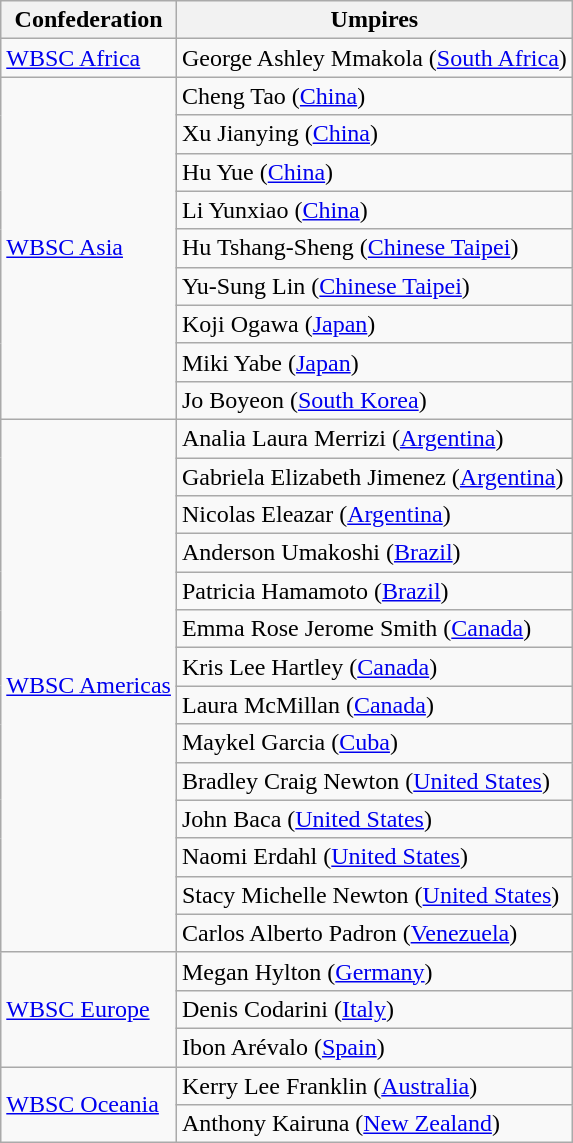<table class="wikitable">
<tr>
<th>Confederation</th>
<th>Umpires</th>
</tr>
<tr>
<td rowspan="1"><a href='#'>WBSC Africa</a></td>
<td>George Ashley Mmakola (<a href='#'>South Africa</a>)</td>
</tr>
<tr>
<td rowspan="9"><a href='#'>WBSC Asia</a></td>
<td>Cheng Tao (<a href='#'>China</a>)</td>
</tr>
<tr>
<td>Xu Jianying (<a href='#'>China</a>)</td>
</tr>
<tr>
<td>Hu Yue (<a href='#'>China</a>)</td>
</tr>
<tr>
<td>Li Yunxiao (<a href='#'>China</a>)</td>
</tr>
<tr>
<td>Hu Tshang-Sheng (<a href='#'>Chinese Taipei</a>)</td>
</tr>
<tr>
<td>Yu-Sung Lin (<a href='#'>Chinese Taipei</a>)</td>
</tr>
<tr>
<td>Koji Ogawa (<a href='#'>Japan</a>)</td>
</tr>
<tr>
<td>Miki Yabe (<a href='#'>Japan</a>)</td>
</tr>
<tr>
<td>Jo Boyeon (<a href='#'>South Korea</a>)</td>
</tr>
<tr>
<td rowspan="14"><a href='#'>WBSC Americas</a></td>
<td>Analia Laura Merrizi (<a href='#'>Argentina</a>)</td>
</tr>
<tr>
<td>Gabriela Elizabeth Jimenez (<a href='#'>Argentina</a>)</td>
</tr>
<tr>
<td>Nicolas Eleazar (<a href='#'>Argentina</a>)</td>
</tr>
<tr>
<td>Anderson Umakoshi (<a href='#'>Brazil</a>)</td>
</tr>
<tr>
<td>Patricia Hamamoto (<a href='#'>Brazil</a>)</td>
</tr>
<tr>
<td>Emma Rose Jerome Smith (<a href='#'>Canada</a>)</td>
</tr>
<tr>
<td>Kris Lee Hartley (<a href='#'>Canada</a>)</td>
</tr>
<tr>
<td>Laura McMillan (<a href='#'>Canada</a>)</td>
</tr>
<tr>
<td>Maykel Garcia (<a href='#'>Cuba</a>)</td>
</tr>
<tr>
<td>Bradley Craig Newton (<a href='#'>United States</a>)</td>
</tr>
<tr>
<td>John Baca (<a href='#'>United States</a>)</td>
</tr>
<tr>
<td>Naomi Erdahl (<a href='#'>United States</a>)</td>
</tr>
<tr>
<td>Stacy Michelle Newton (<a href='#'>United States</a>)</td>
</tr>
<tr>
<td>Carlos Alberto Padron (<a href='#'>Venezuela</a>)</td>
</tr>
<tr>
<td rowspan="3"><a href='#'>WBSC Europe</a></td>
<td>Megan Hylton (<a href='#'>Germany</a>)</td>
</tr>
<tr>
<td>Denis Codarini (<a href='#'>Italy</a>)</td>
</tr>
<tr>
<td>Ibon Arévalo (<a href='#'>Spain</a>)</td>
</tr>
<tr>
<td rowspan="2"><a href='#'>WBSC Oceania</a></td>
<td>Kerry Lee Franklin (<a href='#'>Australia</a>)</td>
</tr>
<tr>
<td>Anthony Kairuna (<a href='#'>New Zealand</a>)</td>
</tr>
</table>
